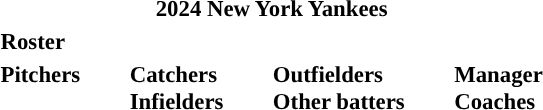<table class="toccolours" style="font-size: 95%;">
<tr>
<th colspan="10">2024 New York Yankees</th>
</tr>
<tr>
<td colspan="10"><strong>Roster</strong></td>
</tr>
<tr>
<td valign="top"><strong>Pitchers</strong><br>





























</td>
<td style="width:25px;"></td>
<td valign="top"><strong>Catchers</strong><br>


<strong>Infielders</strong>









</td>
<td style="width:25px;"></td>
<td valign="top"><strong>Outfielders</strong><br>







<strong>Other batters</strong>

</td>
<td style="width:25px;"></td>
<td valign="top"><strong>Manager</strong><br>
<strong>Coaches</strong>
 
 
 
 
 
 
 
 

</td>
</tr>
</table>
